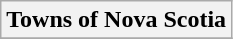<table class="wikitable sortable collapsible">
<tr>
<th colspan=8><strong>Towns of Nova Scotia</strong></th>
</tr>
<tr>
</tr>
</table>
